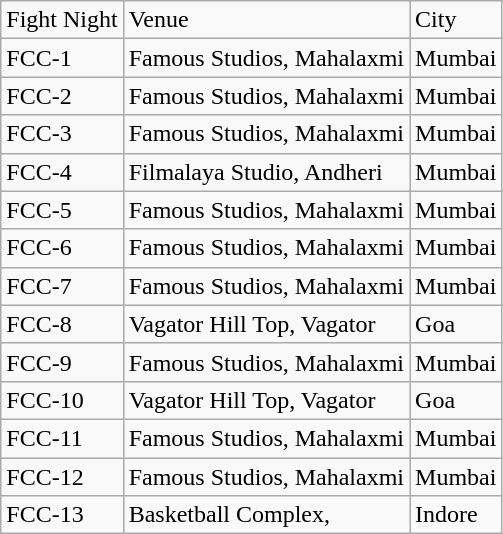<table class="wikitable">
<tr>
<td>Fight  Night</td>
<td>Venue</td>
<td>City</td>
</tr>
<tr>
<td>FCC-1</td>
<td>Famous Studios, Mahalaxmi</td>
<td>Mumbai</td>
</tr>
<tr>
<td>FCC-2</td>
<td>Famous Studios, Mahalaxmi</td>
<td>Mumbai</td>
</tr>
<tr>
<td>FCC-3</td>
<td>Famous Studios, Mahalaxmi</td>
<td>Mumbai</td>
</tr>
<tr>
<td>FCC-4</td>
<td>Filmalaya  Studio, Andheri</td>
<td>Mumbai</td>
</tr>
<tr>
<td>FCC-5</td>
<td>Famous Studios, Mahalaxmi</td>
<td>Mumbai</td>
</tr>
<tr>
<td>FCC-6</td>
<td>Famous Studios, Mahalaxmi</td>
<td>Mumbai</td>
</tr>
<tr>
<td>FCC-7</td>
<td>Famous Studios, Mahalaxmi</td>
<td>Mumbai</td>
</tr>
<tr>
<td>FCC-8</td>
<td>Vagator Hill Top, Vagator</td>
<td>Goa</td>
</tr>
<tr>
<td>FCC-9</td>
<td>Famous Studios, Mahalaxmi</td>
<td>Mumbai</td>
</tr>
<tr>
<td>FCC-10</td>
<td>Vagator Hill Top, Vagator</td>
<td>Goa</td>
</tr>
<tr>
<td>FCC-11</td>
<td>Famous Studios, Mahalaxmi</td>
<td>Mumbai</td>
</tr>
<tr>
<td>FCC-12</td>
<td>Famous Studios, Mahalaxmi</td>
<td>Mumbai</td>
</tr>
<tr>
<td>FCC-13</td>
<td>Basketball Complex,</td>
<td>Indore</td>
</tr>
</table>
